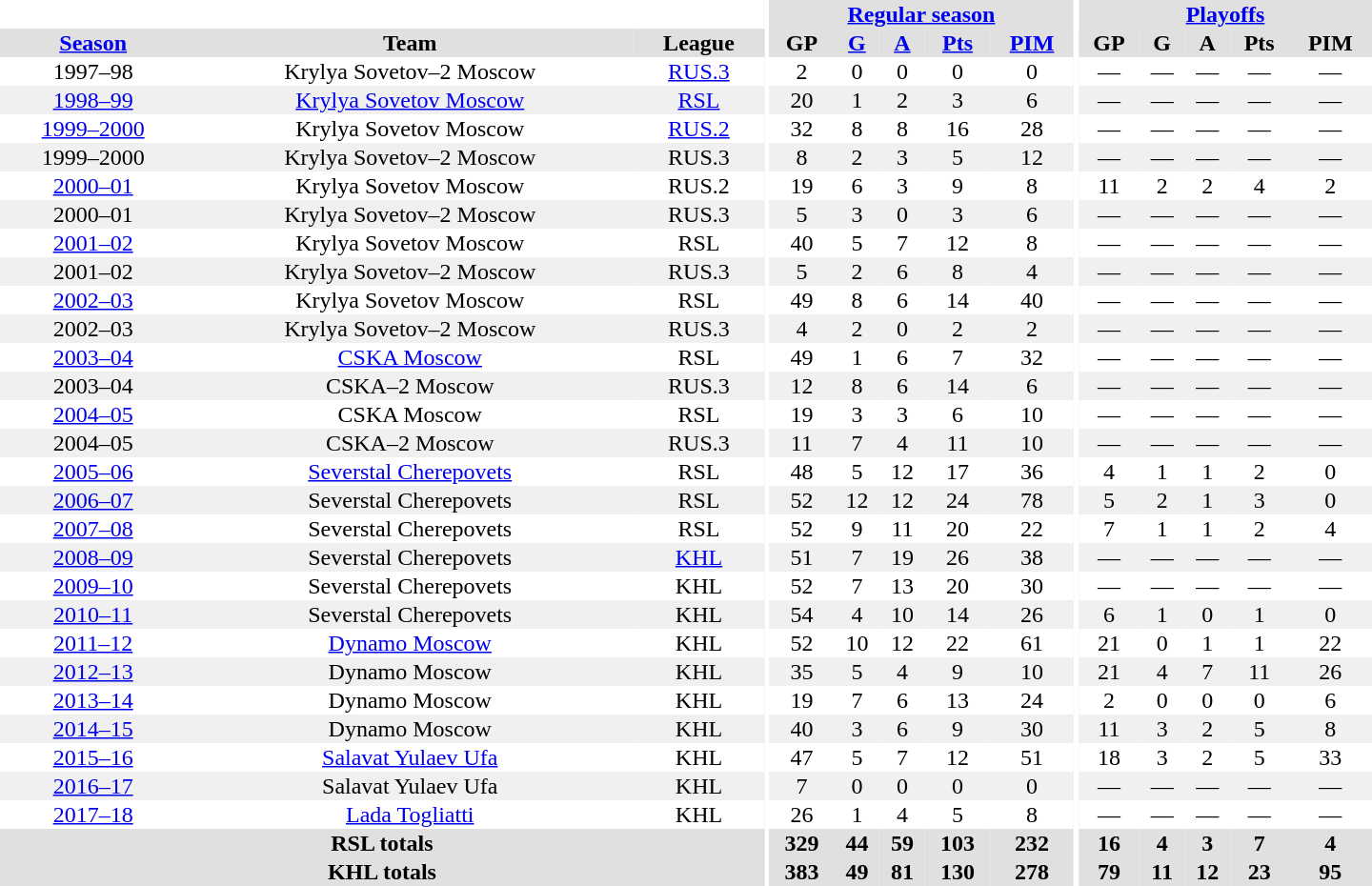<table border="0" cellpadding="1" cellspacing="0" style="text-align:center; width:60em">
<tr bgcolor="#e0e0e0">
<th colspan="3" bgcolor="#ffffff"></th>
<th rowspan="99" bgcolor="#ffffff"></th>
<th colspan="5"><a href='#'>Regular season</a></th>
<th rowspan="99" bgcolor="#ffffff"></th>
<th colspan="5"><a href='#'>Playoffs</a></th>
</tr>
<tr bgcolor="#e0e0e0">
<th><a href='#'>Season</a></th>
<th>Team</th>
<th>League</th>
<th>GP</th>
<th><a href='#'>G</a></th>
<th><a href='#'>A</a></th>
<th><a href='#'>Pts</a></th>
<th><a href='#'>PIM</a></th>
<th>GP</th>
<th>G</th>
<th>A</th>
<th>Pts</th>
<th>PIM</th>
</tr>
<tr>
<td>1997–98</td>
<td>Krylya Sovetov–2 Moscow</td>
<td><a href='#'>RUS.3</a></td>
<td>2</td>
<td>0</td>
<td>0</td>
<td>0</td>
<td>0</td>
<td>—</td>
<td>—</td>
<td>—</td>
<td>—</td>
<td>—</td>
</tr>
<tr bgcolor="#f0f0f0">
<td><a href='#'>1998–99</a></td>
<td><a href='#'>Krylya Sovetov Moscow</a></td>
<td><a href='#'>RSL</a></td>
<td>20</td>
<td>1</td>
<td>2</td>
<td>3</td>
<td>6</td>
<td>—</td>
<td>—</td>
<td>—</td>
<td>—</td>
<td>—</td>
</tr>
<tr>
<td><a href='#'>1999–2000</a></td>
<td>Krylya Sovetov Moscow</td>
<td><a href='#'>RUS.2</a></td>
<td>32</td>
<td>8</td>
<td>8</td>
<td>16</td>
<td>28</td>
<td>—</td>
<td>—</td>
<td>—</td>
<td>—</td>
<td>—</td>
</tr>
<tr bgcolor="#f0f0f0">
<td>1999–2000</td>
<td>Krylya Sovetov–2 Moscow</td>
<td>RUS.3</td>
<td>8</td>
<td>2</td>
<td>3</td>
<td>5</td>
<td>12</td>
<td>—</td>
<td>—</td>
<td>—</td>
<td>—</td>
<td>—</td>
</tr>
<tr>
<td><a href='#'>2000–01</a></td>
<td>Krylya Sovetov Moscow</td>
<td>RUS.2</td>
<td>19</td>
<td>6</td>
<td>3</td>
<td>9</td>
<td>8</td>
<td>11</td>
<td>2</td>
<td>2</td>
<td>4</td>
<td>2</td>
</tr>
<tr bgcolor="#f0f0f0">
<td>2000–01</td>
<td>Krylya Sovetov–2 Moscow</td>
<td>RUS.3</td>
<td>5</td>
<td>3</td>
<td>0</td>
<td>3</td>
<td>6</td>
<td>—</td>
<td>—</td>
<td>—</td>
<td>—</td>
<td>—</td>
</tr>
<tr>
<td><a href='#'>2001–02</a></td>
<td>Krylya Sovetov Moscow</td>
<td>RSL</td>
<td>40</td>
<td>5</td>
<td>7</td>
<td>12</td>
<td>8</td>
<td>—</td>
<td>—</td>
<td>—</td>
<td>—</td>
<td>—</td>
</tr>
<tr bgcolor="#f0f0f0">
<td>2001–02</td>
<td>Krylya Sovetov–2 Moscow</td>
<td>RUS.3</td>
<td>5</td>
<td>2</td>
<td>6</td>
<td>8</td>
<td>4</td>
<td>—</td>
<td>—</td>
<td>—</td>
<td>—</td>
<td>—</td>
</tr>
<tr>
<td><a href='#'>2002–03</a></td>
<td>Krylya Sovetov Moscow</td>
<td>RSL</td>
<td>49</td>
<td>8</td>
<td>6</td>
<td>14</td>
<td>40</td>
<td>—</td>
<td>—</td>
<td>—</td>
<td>—</td>
<td>—</td>
</tr>
<tr bgcolor="#f0f0f0">
<td>2002–03</td>
<td>Krylya Sovetov–2 Moscow</td>
<td>RUS.3</td>
<td>4</td>
<td>2</td>
<td>0</td>
<td>2</td>
<td>2</td>
<td>—</td>
<td>—</td>
<td>—</td>
<td>—</td>
<td>—</td>
</tr>
<tr>
<td><a href='#'>2003–04</a></td>
<td><a href='#'>CSKA Moscow</a></td>
<td>RSL</td>
<td>49</td>
<td>1</td>
<td>6</td>
<td>7</td>
<td>32</td>
<td>—</td>
<td>—</td>
<td>—</td>
<td>—</td>
<td>—</td>
</tr>
<tr bgcolor="#f0f0f0">
<td>2003–04</td>
<td>CSKA–2 Moscow</td>
<td>RUS.3</td>
<td>12</td>
<td>8</td>
<td>6</td>
<td>14</td>
<td>6</td>
<td>—</td>
<td>—</td>
<td>—</td>
<td>—</td>
<td>—</td>
</tr>
<tr>
<td><a href='#'>2004–05</a></td>
<td>CSKA Moscow</td>
<td>RSL</td>
<td>19</td>
<td>3</td>
<td>3</td>
<td>6</td>
<td>10</td>
<td>—</td>
<td>—</td>
<td>—</td>
<td>—</td>
<td>—</td>
</tr>
<tr bgcolor="#f0f0f0">
<td>2004–05</td>
<td>CSKA–2 Moscow</td>
<td>RUS.3</td>
<td>11</td>
<td>7</td>
<td>4</td>
<td>11</td>
<td>10</td>
<td>—</td>
<td>—</td>
<td>—</td>
<td>—</td>
<td>—</td>
</tr>
<tr>
<td><a href='#'>2005–06</a></td>
<td><a href='#'>Severstal Cherepovets</a></td>
<td>RSL</td>
<td>48</td>
<td>5</td>
<td>12</td>
<td>17</td>
<td>36</td>
<td>4</td>
<td>1</td>
<td>1</td>
<td>2</td>
<td>0</td>
</tr>
<tr bgcolor="#f0f0f0">
<td><a href='#'>2006–07</a></td>
<td>Severstal Cherepovets</td>
<td>RSL</td>
<td>52</td>
<td>12</td>
<td>12</td>
<td>24</td>
<td>78</td>
<td>5</td>
<td>2</td>
<td>1</td>
<td>3</td>
<td>0</td>
</tr>
<tr>
<td><a href='#'>2007–08</a></td>
<td>Severstal Cherepovets</td>
<td>RSL</td>
<td>52</td>
<td>9</td>
<td>11</td>
<td>20</td>
<td>22</td>
<td>7</td>
<td>1</td>
<td>1</td>
<td>2</td>
<td>4</td>
</tr>
<tr bgcolor="#f0f0f0">
<td><a href='#'>2008–09</a></td>
<td>Severstal Cherepovets</td>
<td><a href='#'>KHL</a></td>
<td>51</td>
<td>7</td>
<td>19</td>
<td>26</td>
<td>38</td>
<td>—</td>
<td>—</td>
<td>—</td>
<td>—</td>
<td>—</td>
</tr>
<tr>
<td><a href='#'>2009–10</a></td>
<td>Severstal Cherepovets</td>
<td>KHL</td>
<td>52</td>
<td>7</td>
<td>13</td>
<td>20</td>
<td>30</td>
<td>—</td>
<td>—</td>
<td>—</td>
<td>—</td>
<td>—</td>
</tr>
<tr bgcolor="#f0f0f0">
<td><a href='#'>2010–11</a></td>
<td>Severstal Cherepovets</td>
<td>KHL</td>
<td>54</td>
<td>4</td>
<td>10</td>
<td>14</td>
<td>26</td>
<td>6</td>
<td>1</td>
<td>0</td>
<td>1</td>
<td>0</td>
</tr>
<tr>
<td><a href='#'>2011–12</a></td>
<td><a href='#'>Dynamo Moscow</a></td>
<td>KHL</td>
<td>52</td>
<td>10</td>
<td>12</td>
<td>22</td>
<td>61</td>
<td>21</td>
<td>0</td>
<td>1</td>
<td>1</td>
<td>22</td>
</tr>
<tr bgcolor="#f0f0f0">
<td><a href='#'>2012–13</a></td>
<td>Dynamo Moscow</td>
<td>KHL</td>
<td>35</td>
<td>5</td>
<td>4</td>
<td>9</td>
<td>10</td>
<td>21</td>
<td>4</td>
<td>7</td>
<td>11</td>
<td>26</td>
</tr>
<tr>
<td><a href='#'>2013–14</a></td>
<td>Dynamo Moscow</td>
<td>KHL</td>
<td>19</td>
<td>7</td>
<td>6</td>
<td>13</td>
<td>24</td>
<td>2</td>
<td>0</td>
<td>0</td>
<td>0</td>
<td>6</td>
</tr>
<tr bgcolor="#f0f0f0">
<td><a href='#'>2014–15</a></td>
<td>Dynamo Moscow</td>
<td>KHL</td>
<td>40</td>
<td>3</td>
<td>6</td>
<td>9</td>
<td>30</td>
<td>11</td>
<td>3</td>
<td>2</td>
<td>5</td>
<td>8</td>
</tr>
<tr>
<td><a href='#'>2015–16</a></td>
<td><a href='#'>Salavat Yulaev Ufa</a></td>
<td>KHL</td>
<td>47</td>
<td>5</td>
<td>7</td>
<td>12</td>
<td>51</td>
<td>18</td>
<td>3</td>
<td>2</td>
<td>5</td>
<td>33</td>
</tr>
<tr bgcolor="#f0f0f0">
<td><a href='#'>2016–17</a></td>
<td>Salavat Yulaev Ufa</td>
<td>KHL</td>
<td>7</td>
<td>0</td>
<td>0</td>
<td>0</td>
<td>0</td>
<td>—</td>
<td>—</td>
<td>—</td>
<td>—</td>
<td>—</td>
</tr>
<tr>
<td><a href='#'>2017–18</a></td>
<td><a href='#'>Lada Togliatti</a></td>
<td>KHL</td>
<td>26</td>
<td>1</td>
<td>4</td>
<td>5</td>
<td>8</td>
<td>—</td>
<td>—</td>
<td>—</td>
<td>—</td>
<td>—</td>
</tr>
<tr bgcolor="#e0e0e0">
<th colspan="3">RSL totals</th>
<th>329</th>
<th>44</th>
<th>59</th>
<th>103</th>
<th>232</th>
<th>16</th>
<th>4</th>
<th>3</th>
<th>7</th>
<th>4</th>
</tr>
<tr bgcolor="#e0e0e0">
<th colspan="3">KHL totals</th>
<th>383</th>
<th>49</th>
<th>81</th>
<th>130</th>
<th>278</th>
<th>79</th>
<th>11</th>
<th>12</th>
<th>23</th>
<th>95</th>
</tr>
</table>
